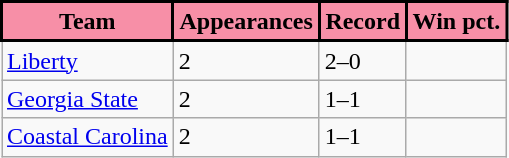<table class = "wikitable">
<tr>
<th style="background:#F78FA7; color:#000000; border: 2px solid #000000;">Team</th>
<th style="background:#F78FA7; color:#000000; border: 2px solid #000000;">Appearances</th>
<th style="background:#F78FA7; color:#000000; border: 2px solid #000000;">Record</th>
<th style="background:#F78FA7; color:#000000; border: 2px solid #000000;">Win pct.</th>
</tr>
<tr>
<td><a href='#'>Liberty</a></td>
<td>2</td>
<td>2–0</td>
<td></td>
</tr>
<tr>
<td><a href='#'>Georgia State</a></td>
<td>2</td>
<td>1–1</td>
<td></td>
</tr>
<tr>
<td><a href='#'>Coastal Carolina</a></td>
<td>2</td>
<td>1–1</td>
<td></td>
</tr>
</table>
